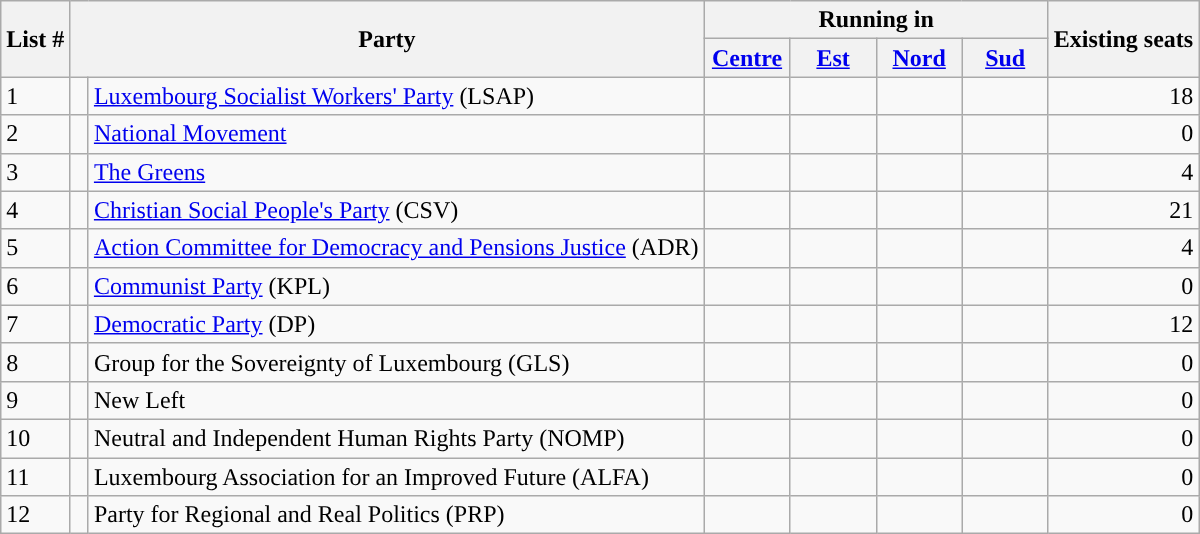<table class="wikitable">
<tr>
<th rowspan=2>List #</th>
<th rowspan=2 colspan=2>Party</th>
<th colspan=4>Running in</th>
<th rowspan=2>Existing seats</th>
</tr>
<tr>
<th width=50px><a href='#'>Centre</a></th>
<th width=50px><a href='#'>Est</a></th>
<th width=50px><a href='#'>Nord</a></th>
<th width=50px><a href='#'>Sud</a></th>
</tr>
<tr>
<td>1</td>
<td style="background-color: "></td>
<td><a href='#'>Luxembourg Socialist Workers' Party</a> (LSAP)</td>
<td align=center></td>
<td align=center></td>
<td align=center></td>
<td align=center></td>
<td align=right>18</td>
</tr>
<tr>
<td>2</td>
<td style="background-color: "></td>
<td><a href='#'>National Movement</a></td>
<td align=center></td>
<td align=center></td>
<td align=center></td>
<td align=center></td>
<td align=right>0</td>
</tr>
<tr>
<td>3</td>
<td style="background-color: "></td>
<td><a href='#'>The Greens</a></td>
<td align=center></td>
<td align=center></td>
<td align=center></td>
<td align=center></td>
<td align=right>4</td>
</tr>
<tr>
<td>4</td>
<td style="background-color: "></td>
<td><a href='#'>Christian Social People's Party</a> (CSV)</td>
<td align=center></td>
<td align=center></td>
<td align=center></td>
<td align=center></td>
<td align=right>21</td>
</tr>
<tr>
<td>5</td>
<td width=5px style="background-color: "></td>
<td><a href='#'>Action Committee for Democracy and Pensions Justice</a> (ADR)</td>
<td align=center></td>
<td align=center></td>
<td align=center></td>
<td align=center></td>
<td align=right>4</td>
</tr>
<tr>
<td>6</td>
<td style="background-color: "></td>
<td><a href='#'>Communist Party</a> (KPL)</td>
<td align=center></td>
<td align=center></td>
<td align=center></td>
<td align=center></td>
<td align=right>0</td>
</tr>
<tr>
<td>7</td>
<td style="background-color: "></td>
<td><a href='#'>Democratic Party</a> (DP)</td>
<td align=center></td>
<td align=center></td>
<td align=center></td>
<td align=center></td>
<td align=right>12</td>
</tr>
<tr>
<td>8</td>
<td></td>
<td>Group for the Sovereignty of Luxembourg (GLS)</td>
<td align=center></td>
<td align=center></td>
<td align=center></td>
<td align=center></td>
<td align=right>0</td>
</tr>
<tr>
<td>9</td>
<td style="background-color: "></td>
<td>New Left</td>
<td align=center></td>
<td align=center></td>
<td align=center></td>
<td align=center></td>
<td align=right>0</td>
</tr>
<tr>
<td>10</td>
<td></td>
<td>Neutral and Independent Human Rights Party (NOMP)</td>
<td align=center></td>
<td align=center></td>
<td align=center></td>
<td align=center></td>
<td align=right>0</td>
</tr>
<tr>
<td>11</td>
<td></td>
<td>Luxembourg Association for an Improved Future (ALFA)</td>
<td align=center></td>
<td align=center></td>
<td align=center></td>
<td align=center></td>
<td align=right>0</td>
</tr>
<tr>
<td>12</td>
<td></td>
<td>Party for Regional and Real Politics (PRP)</td>
<td align=center></td>
<td align=center></td>
<td align=center></td>
<td align=center></td>
<td align=right>0</td>
</tr>
</table>
